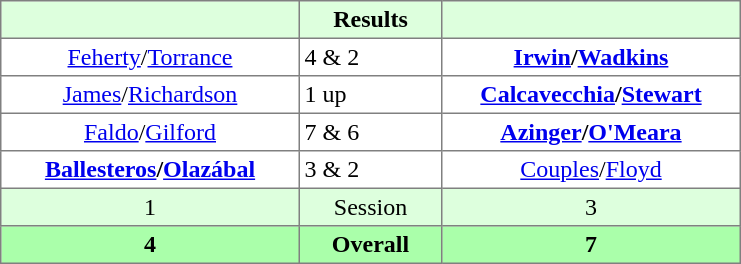<table border="1" cellpadding="3" style="border-collapse:collapse; text-align:center;">
<tr style="background:#dfd;">
<th style="width:12em;"></th>
<th style="width:5.5em;">Results</th>
<th style="width:12em;"></th>
</tr>
<tr>
<td><a href='#'>Feherty</a>/<a href='#'>Torrance</a></td>
<td align=left> 4 & 2</td>
<td><strong><a href='#'>Irwin</a>/<a href='#'>Wadkins</a></strong></td>
</tr>
<tr>
<td><a href='#'>James</a>/<a href='#'>Richardson</a></td>
<td align=left> 1 up</td>
<td><strong><a href='#'>Calcavecchia</a>/<a href='#'>Stewart</a></strong></td>
</tr>
<tr>
<td><a href='#'>Faldo</a>/<a href='#'>Gilford</a></td>
<td align=left> 7 & 6</td>
<td><strong><a href='#'>Azinger</a>/<a href='#'>O'Meara</a></strong></td>
</tr>
<tr>
<td><strong><a href='#'>Ballesteros</a>/<a href='#'>Olazábal</a></strong></td>
<td align=left> 3 & 2</td>
<td><a href='#'>Couples</a>/<a href='#'>Floyd</a></td>
</tr>
<tr style="background:#dfd;">
<td>1</td>
<td>Session</td>
<td>3</td>
</tr>
<tr style="background:#afa;">
<th>4</th>
<th>Overall</th>
<th>7</th>
</tr>
</table>
